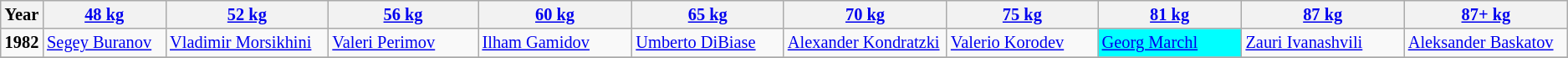<table class="wikitable sortable"  style="font-size: 85%">
<tr>
<th>Year</th>
<th width=200><a href='#'>48 kg</a></th>
<th width=275><a href='#'>52 kg</a></th>
<th width=275><a href='#'>56 kg</a></th>
<th width=275><a href='#'>60 kg</a></th>
<th width=275><a href='#'>65 kg</a></th>
<th width=275><a href='#'>70 kg</a></th>
<th width=275><a href='#'>75 kg</a></th>
<th width=275><a href='#'>81 kg</a></th>
<th width=275><a href='#'>87 kg</a></th>
<th width=275><a href='#'>87+ kg</a></th>
</tr>
<tr>
<td><strong>1982</strong></td>
<td> <a href='#'>Segey Buranov</a></td>
<td> <a href='#'>Vladimir Morsikhini</a></td>
<td> <a href='#'>Valeri Perimov</a></td>
<td> <a href='#'>Ilham Gamidov</a></td>
<td> <a href='#'>Umberto DiBiase</a></td>
<td> <a href='#'>Alexander Kondratzki</a></td>
<td> <a href='#'>Valerio Korodev</a></td>
<td bgcolor="aqua"> <a href='#'>Georg Marchl</a></td>
<td> <a href='#'>Zauri Ivanashvili</a></td>
<td> <a href='#'>Aleksander Baskatov</a></td>
</tr>
<tr>
</tr>
</table>
